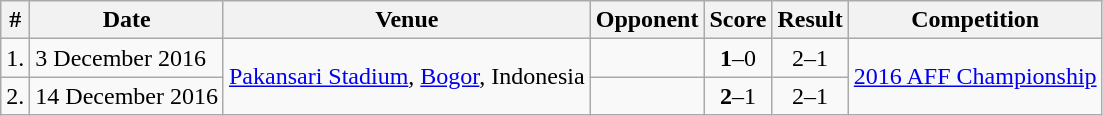<table class="wikitable">
<tr>
<th>#</th>
<th>Date</th>
<th>Venue</th>
<th>Opponent</th>
<th>Score</th>
<th>Result</th>
<th>Competition</th>
</tr>
<tr>
<td>1.</td>
<td>3 December 2016</td>
<td rowspan=2><a href='#'>Pakansari Stadium</a>, <a href='#'>Bogor</a>, Indonesia</td>
<td></td>
<td align=center><strong>1</strong>–0</td>
<td align=center>2–1</td>
<td rowspan=2><a href='#'>2016 AFF Championship</a></td>
</tr>
<tr>
<td>2.</td>
<td>14 December 2016</td>
<td></td>
<td align=center><strong>2</strong>–1</td>
<td align=center>2–1</td>
</tr>
</table>
